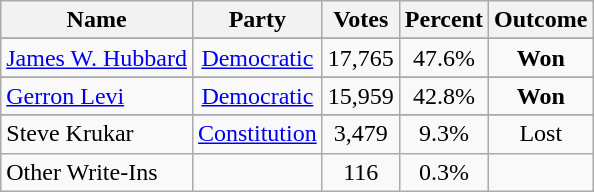<table class=wikitable style="text-align:center">
<tr>
<th>Name</th>
<th>Party</th>
<th>Votes</th>
<th>Percent</th>
<th>Outcome</th>
</tr>
<tr>
</tr>
<tr>
<td align=left><a href='#'>James W. Hubbard</a></td>
<td><a href='#'>Democratic</a></td>
<td>17,765</td>
<td>47.6%</td>
<td><strong>Won</strong></td>
</tr>
<tr>
</tr>
<tr>
<td align=left><a href='#'>Gerron Levi</a></td>
<td><a href='#'>Democratic</a></td>
<td>15,959</td>
<td>42.8%</td>
<td><strong>Won</strong></td>
</tr>
<tr>
</tr>
<tr>
<td align=left>Steve Krukar</td>
<td><a href='#'>Constitution</a></td>
<td>3,479</td>
<td>9.3%</td>
<td>Lost</td>
</tr>
<tr>
<td align=left>Other Write-Ins</td>
<td></td>
<td>116</td>
<td>0.3%</td>
<td></td>
</tr>
</table>
